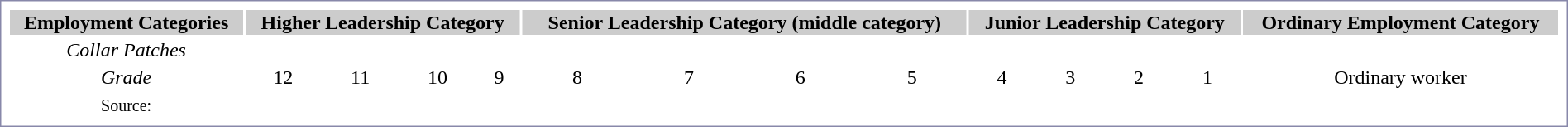<table style="width:100%; border:1px solid #8888aa; background:#fff; padding:5px; font-size:100%; margin:0 12px 12px 0; text-align:center;">
<tr style="background:#ccc;">
<th>Employment Categories</th>
<th colspan="4">Higher Leadership Category</th>
<th colspan="4">Senior Leadership Category (middle category)</th>
<th colspan="4">Junior Leadership Category</th>
<th colspan="1">Ordinary Employment Category</th>
</tr>
<tr style="text-align:center;">
<td><em>Collar Patches</em></td>
<td></td>
<td></td>
<td></td>
<td></td>
<td></td>
<td></td>
<td></td>
<td></td>
<td></td>
<td></td>
<td></td>
<td></td>
<td></td>
</tr>
<tr>
<td><em>Grade</em></td>
<td>12</td>
<td>11</td>
<td>10</td>
<td>9</td>
<td>8</td>
<td>7</td>
<td>6</td>
<td>5</td>
<td>4</td>
<td>3</td>
<td>2</td>
<td>1</td>
<td>Ordinary worker</td>
</tr>
<tr>
<td><small>Source:</small></td>
</tr>
</table>
